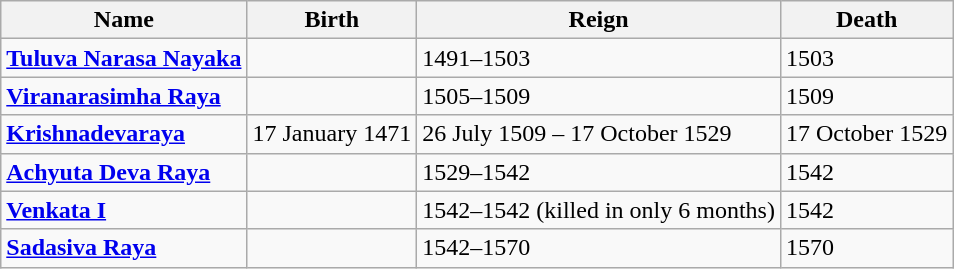<table class="wikitable sortable mw-collapsible mw-collapsed">
<tr>
<th>Name</th>
<th>Birth</th>
<th>Reign</th>
<th>Death</th>
</tr>
<tr>
<td><strong><a href='#'>Tuluva Narasa Nayaka</a></strong></td>
<td></td>
<td>1491–1503</td>
<td>1503</td>
</tr>
<tr>
<td><strong><a href='#'>Viranarasimha Raya</a></strong></td>
<td></td>
<td>1505–1509</td>
<td>1509</td>
</tr>
<tr>
<td><strong><a href='#'>Krishnadevaraya</a></strong></td>
<td>17 January 1471</td>
<td>26 July 1509 – 17 October 1529</td>
<td>17 October 1529</td>
</tr>
<tr>
<td><strong><a href='#'>Achyuta Deva Raya</a></strong></td>
<td></td>
<td>1529–1542</td>
<td>1542</td>
</tr>
<tr>
<td><strong><a href='#'>Venkata I</a></strong></td>
<td></td>
<td>1542–1542 (killed in only 6 months)</td>
<td>1542</td>
</tr>
<tr>
<td><strong><a href='#'>Sadasiva Raya</a></strong></td>
<td></td>
<td>1542–1570</td>
<td>1570</td>
</tr>
</table>
